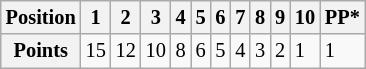<table class="wikitable" style="font-size: 85%">
<tr valign="top">
<th>Position</th>
<th>1</th>
<th>2</th>
<th>3</th>
<th>4</th>
<th>5</th>
<th>6</th>
<th>7</th>
<th>8</th>
<th>9</th>
<th>10</th>
<th>PP*</th>
</tr>
<tr>
<th>Points</th>
<td>15</td>
<td>12</td>
<td>10</td>
<td>8</td>
<td>6</td>
<td>5</td>
<td>4</td>
<td>3</td>
<td>2</td>
<td>1</td>
<td>1</td>
</tr>
</table>
